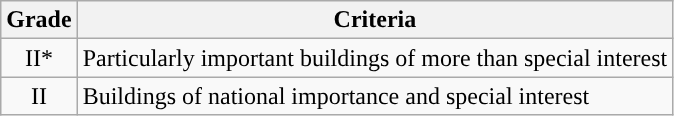<table class="wikitable">
<tr>
<th>Grade</th>
<th>Criteria</th>
</tr>
<tr>
<td align="center" >II*</td>
<td>Particularly important buildings of more than special interest</td>
</tr>
<tr>
<td align="center" >II</td>
<td>Buildings of national importance and special interest</td>
</tr>
</table>
